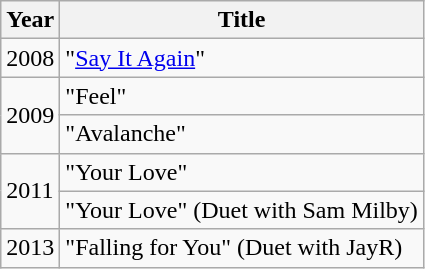<table class="wikitable">
<tr>
<th>Year</th>
<th>Title</th>
</tr>
<tr>
<td>2008</td>
<td>"<a href='#'>Say It Again</a>"</td>
</tr>
<tr>
<td rowspan="2">2009</td>
<td>"Feel"</td>
</tr>
<tr>
<td>"Avalanche"</td>
</tr>
<tr>
<td rowspan="2">2011</td>
<td>"Your Love"</td>
</tr>
<tr>
<td>"Your Love" (Duet with Sam Milby)</td>
</tr>
<tr>
<td>2013</td>
<td>"Falling for You" (Duet with JayR)</td>
</tr>
</table>
